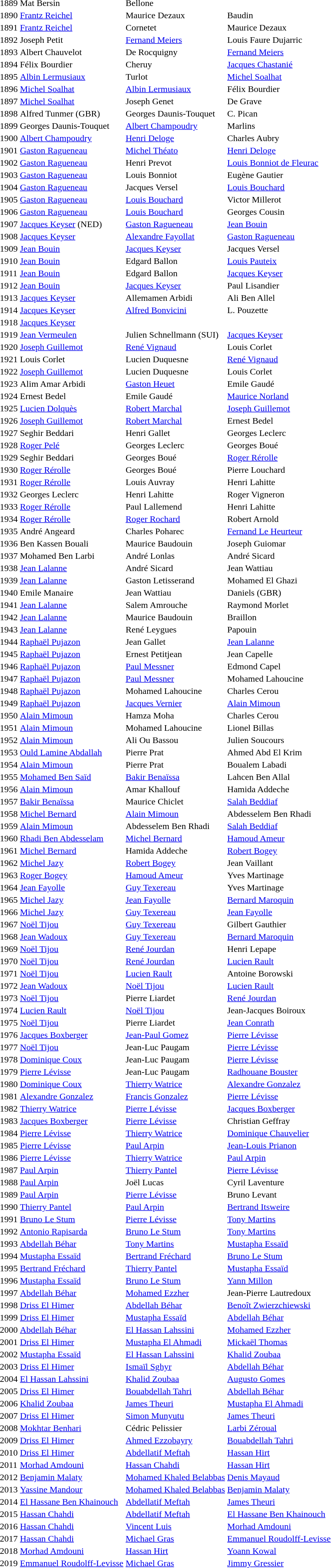<table>
<tr>
<td>1889</td>
<td>Mat Bersin</td>
<td>Bellone</td>
<td></td>
</tr>
<tr>
<td>1890</td>
<td><a href='#'>Frantz Reichel</a></td>
<td>Maurice Dezaux</td>
<td>Baudin</td>
</tr>
<tr>
<td>1891</td>
<td><a href='#'>Frantz Reichel</a></td>
<td>Cornetet</td>
<td>Maurice Dezaux</td>
</tr>
<tr>
<td>1892</td>
<td>Joseph Petit</td>
<td><a href='#'>Fernand Meiers</a></td>
<td>Louis Faure Dujarric</td>
</tr>
<tr>
<td>1893</td>
<td>Albert Chauvelot</td>
<td>De Rocquigny</td>
<td><a href='#'>Fernand Meiers</a></td>
</tr>
<tr>
<td>1894</td>
<td>Félix Bourdier</td>
<td>Cheruy</td>
<td><a href='#'>Jacques Chastanié</a></td>
</tr>
<tr>
<td>1895</td>
<td><a href='#'>Albin Lermusiaux</a></td>
<td>Turlot</td>
<td><a href='#'>Michel Soalhat</a></td>
</tr>
<tr>
<td>1896</td>
<td><a href='#'>Michel Soalhat</a></td>
<td><a href='#'>Albin Lermusiaux</a></td>
<td>Félix Bourdier</td>
</tr>
<tr>
<td>1897</td>
<td><a href='#'>Michel Soalhat</a></td>
<td>Joseph Genet</td>
<td>De Grave</td>
</tr>
<tr>
<td>1898</td>
<td>Alfred Tunmer (GBR)</td>
<td>Georges Daunis-Touquet</td>
<td>C. Pican</td>
</tr>
<tr>
<td>1899</td>
<td>Georges Daunis-Touquet</td>
<td><a href='#'>Albert Champoudry</a></td>
<td>Marlins</td>
</tr>
<tr>
<td>1900</td>
<td><a href='#'>Albert Champoudry</a></td>
<td><a href='#'>Henri Deloge</a></td>
<td>Charles Aubry</td>
</tr>
<tr>
<td>1901</td>
<td><a href='#'>Gaston Ragueneau</a></td>
<td><a href='#'>Michel Théato</a></td>
<td><a href='#'>Henri Deloge</a></td>
</tr>
<tr>
<td>1902</td>
<td><a href='#'>Gaston Ragueneau</a></td>
<td>Henri Prevot</td>
<td><a href='#'>Louis Bonniot de Fleurac</a></td>
</tr>
<tr>
<td>1903</td>
<td><a href='#'>Gaston Ragueneau</a></td>
<td>Louis Bonniot</td>
<td>Eugène Gautier</td>
</tr>
<tr>
<td>1904</td>
<td><a href='#'>Gaston Ragueneau</a></td>
<td>Jacques Versel</td>
<td><a href='#'>Louis Bouchard</a></td>
</tr>
<tr>
<td>1905</td>
<td><a href='#'>Gaston Ragueneau</a></td>
<td><a href='#'>Louis Bouchard</a></td>
<td>Victor Millerot</td>
</tr>
<tr>
<td>1906</td>
<td><a href='#'>Gaston Ragueneau</a></td>
<td><a href='#'>Louis Bouchard</a></td>
<td>Georges Cousin</td>
</tr>
<tr>
<td>1907</td>
<td><a href='#'>Jacques Keyser</a> (NED)</td>
<td><a href='#'>Gaston Ragueneau</a></td>
<td><a href='#'>Jean Bouin</a></td>
</tr>
<tr>
<td>1908</td>
<td><a href='#'>Jacques Keyser</a></td>
<td><a href='#'>Alexandre Fayollat</a></td>
<td><a href='#'>Gaston Ragueneau</a></td>
</tr>
<tr>
<td>1909</td>
<td><a href='#'>Jean Bouin</a></td>
<td><a href='#'>Jacques Keyser</a></td>
<td>Jacques Versel</td>
</tr>
<tr>
<td>1910</td>
<td><a href='#'>Jean Bouin</a></td>
<td>Edgard Ballon</td>
<td><a href='#'>Louis Pauteix</a></td>
</tr>
<tr>
<td>1911</td>
<td><a href='#'>Jean Bouin</a></td>
<td>Edgard Ballon</td>
<td><a href='#'>Jacques Keyser</a></td>
</tr>
<tr>
<td>1912</td>
<td><a href='#'>Jean Bouin</a></td>
<td><a href='#'>Jacques Keyser</a></td>
<td>Paul Lisandier</td>
</tr>
<tr>
<td>1913</td>
<td><a href='#'>Jacques Keyser</a></td>
<td>Allemamen Arbidi</td>
<td>Ali Ben Allel</td>
</tr>
<tr>
<td>1914</td>
<td><a href='#'>Jacques Keyser</a></td>
<td><a href='#'>Alfred Bonvicini</a></td>
<td>L. Pouzette</td>
</tr>
<tr>
<td>1918</td>
<td><a href='#'>Jacques Keyser</a></td>
<td></td>
<td></td>
</tr>
<tr>
<td>1919</td>
<td><a href='#'>Jean Vermeulen</a></td>
<td>Julien Schnellmann (SUI)</td>
<td><a href='#'>Jacques Keyser</a></td>
</tr>
<tr>
<td>1920</td>
<td><a href='#'>Joseph Guillemot</a></td>
<td><a href='#'>René Vignaud</a></td>
<td>Louis Corlet</td>
</tr>
<tr>
<td>1921</td>
<td>Louis Corlet</td>
<td>Lucien Duquesne</td>
<td><a href='#'>René Vignaud</a></td>
</tr>
<tr>
<td>1922</td>
<td><a href='#'>Joseph Guillemot</a></td>
<td>Lucien Duquesne</td>
<td>Louis Corlet</td>
</tr>
<tr>
<td>1923</td>
<td>Alim Amar Arbidi</td>
<td><a href='#'>Gaston Heuet</a></td>
<td>Emile Gaudé</td>
</tr>
<tr>
<td>1924</td>
<td>Ernest Bedel</td>
<td>Emile Gaudé</td>
<td><a href='#'>Maurice Norland</a></td>
</tr>
<tr>
<td>1925</td>
<td><a href='#'>Lucien Dolquès</a></td>
<td><a href='#'>Robert Marchal</a></td>
<td><a href='#'>Joseph Guillemot</a></td>
</tr>
<tr>
<td>1926</td>
<td><a href='#'>Joseph Guillemot</a></td>
<td><a href='#'>Robert Marchal</a></td>
<td>Ernest Bedel</td>
</tr>
<tr>
<td>1927</td>
<td>Seghir Beddari</td>
<td>Henri Gallet</td>
<td>Georges Leclerc</td>
</tr>
<tr>
<td>1928</td>
<td><a href='#'>Roger Pelé</a></td>
<td>Georges Leclerc</td>
<td>Georges Boué</td>
</tr>
<tr>
<td>1929</td>
<td>Seghir Beddari</td>
<td>Georges Boué</td>
<td><a href='#'>Roger Rérolle</a></td>
</tr>
<tr>
<td>1930</td>
<td><a href='#'>Roger Rérolle</a></td>
<td>Georges Boué</td>
<td>Pierre Louchard</td>
</tr>
<tr>
<td>1931</td>
<td><a href='#'>Roger Rérolle</a></td>
<td>Louis Auvray</td>
<td>Henri Lahitte</td>
</tr>
<tr>
<td>1932</td>
<td>Georges Leclerc</td>
<td>Henri Lahitte</td>
<td>Roger Vigneron</td>
</tr>
<tr>
<td>1933</td>
<td><a href='#'>Roger Rérolle</a></td>
<td>Paul Lallemend</td>
<td>Henri Lahitte</td>
</tr>
<tr>
<td>1934</td>
<td><a href='#'>Roger Rérolle</a></td>
<td><a href='#'>Roger Rochard</a></td>
<td>Robert Arnold</td>
</tr>
<tr>
<td>1935</td>
<td>André Angeard</td>
<td>Charles Poharec</td>
<td><a href='#'>Fernand Le Heurteur</a></td>
</tr>
<tr>
<td>1936</td>
<td>Ben Kassen Bouali</td>
<td>Maurice Baudouin</td>
<td>Joseph Guiomar</td>
</tr>
<tr>
<td>1937</td>
<td>Mohamed Ben Larbi</td>
<td>André Lonlas</td>
<td>André Sicard</td>
</tr>
<tr>
<td>1938</td>
<td><a href='#'>Jean Lalanne</a></td>
<td>André Sicard</td>
<td>Jean Wattiau</td>
</tr>
<tr>
<td>1939</td>
<td><a href='#'>Jean Lalanne</a></td>
<td>Gaston Letisserand</td>
<td>Mohamed El Ghazi</td>
</tr>
<tr>
<td>1940</td>
<td>Emile Manaire</td>
<td>Jean Wattiau</td>
<td>Daniels (GBR)</td>
</tr>
<tr>
<td>1941</td>
<td><a href='#'>Jean Lalanne</a></td>
<td>Salem Amrouche</td>
<td>Raymond Morlet</td>
</tr>
<tr>
<td>1942</td>
<td><a href='#'>Jean Lalanne</a></td>
<td>Maurice Baudouin</td>
<td>Braillon</td>
</tr>
<tr>
<td>1943</td>
<td><a href='#'>Jean Lalanne</a></td>
<td>René Leygues</td>
<td>Papouin</td>
</tr>
<tr>
<td>1944</td>
<td><a href='#'>Raphaël Pujazon</a></td>
<td>Jean Gallet</td>
<td><a href='#'>Jean Lalanne</a></td>
</tr>
<tr>
<td>1945</td>
<td><a href='#'>Raphaël Pujazon</a></td>
<td>Ernest Petitjean</td>
<td>Jean Capelle</td>
</tr>
<tr>
<td>1946</td>
<td><a href='#'>Raphaël Pujazon</a></td>
<td><a href='#'>Paul Messner</a></td>
<td>Edmond Capel</td>
</tr>
<tr>
<td>1947</td>
<td><a href='#'>Raphaël Pujazon</a></td>
<td><a href='#'>Paul Messner</a></td>
<td>Mohamed Lahoucine</td>
</tr>
<tr>
<td>1948</td>
<td><a href='#'>Raphaël Pujazon</a></td>
<td>Mohamed Lahoucine</td>
<td>Charles Cerou</td>
</tr>
<tr>
<td>1949</td>
<td><a href='#'>Raphaël Pujazon</a></td>
<td><a href='#'>Jacques Vernier</a></td>
<td><a href='#'>Alain Mimoun</a></td>
</tr>
<tr>
<td>1950</td>
<td><a href='#'>Alain Mimoun</a></td>
<td>Hamza Moha</td>
<td>Charles Cerou</td>
</tr>
<tr>
<td>1951</td>
<td><a href='#'>Alain Mimoun</a></td>
<td>Mohamed Lahoucine</td>
<td>Lionel Billas</td>
</tr>
<tr>
<td>1952</td>
<td><a href='#'>Alain Mimoun</a></td>
<td>Ali Ou Bassou</td>
<td>Julien Soucours</td>
</tr>
<tr>
<td>1953</td>
<td><a href='#'>Ould Lamine Abdallah</a></td>
<td>Pierre Prat</td>
<td>Ahmed Abd El Krim</td>
</tr>
<tr>
<td>1954</td>
<td><a href='#'>Alain Mimoun</a></td>
<td>Pierre Prat</td>
<td>Boualem Labadi</td>
</tr>
<tr>
<td>1955</td>
<td><a href='#'>Mohamed Ben Saïd</a></td>
<td><a href='#'>Bakir Benaïssa</a></td>
<td>Lahcen Ben Allal</td>
</tr>
<tr>
<td>1956</td>
<td><a href='#'>Alain Mimoun</a></td>
<td>Amar Khallouf</td>
<td>Hamida Addeche</td>
</tr>
<tr>
<td>1957</td>
<td><a href='#'>Bakir Benaïssa</a></td>
<td>Maurice Chiclet</td>
<td><a href='#'>Salah Beddiaf</a></td>
</tr>
<tr>
<td>1958</td>
<td><a href='#'>Michel Bernard</a></td>
<td><a href='#'>Alain Mimoun</a></td>
<td>Abdesselem Ben Rhadi</td>
</tr>
<tr>
<td>1959</td>
<td><a href='#'>Alain Mimoun</a></td>
<td>Abdesselem Ben Rhadi</td>
<td><a href='#'>Salah Beddiaf</a></td>
</tr>
<tr>
<td>1960</td>
<td><a href='#'>Rhadi Ben Abdesselam</a></td>
<td><a href='#'>Michel Bernard</a></td>
<td><a href='#'>Hamoud Ameur</a></td>
</tr>
<tr>
<td>1961</td>
<td><a href='#'>Michel Bernard</a></td>
<td>Hamida Addeche</td>
<td><a href='#'>Robert Bogey</a></td>
</tr>
<tr>
<td>1962</td>
<td><a href='#'>Michel Jazy</a></td>
<td><a href='#'>Robert Bogey</a></td>
<td>Jean Vaillant</td>
</tr>
<tr>
<td>1963</td>
<td><a href='#'>Roger Bogey</a></td>
<td><a href='#'>Hamoud Ameur</a></td>
<td>Yves Martinage</td>
</tr>
<tr>
<td>1964</td>
<td><a href='#'>Jean Fayolle</a></td>
<td><a href='#'>Guy Texereau</a></td>
<td>Yves Martinage</td>
</tr>
<tr>
<td>1965</td>
<td><a href='#'>Michel Jazy</a></td>
<td><a href='#'>Jean Fayolle</a></td>
<td><a href='#'>Bernard Maroquin</a></td>
</tr>
<tr>
<td>1966</td>
<td><a href='#'>Michel Jazy</a></td>
<td><a href='#'>Guy Texereau</a></td>
<td><a href='#'>Jean Fayolle</a></td>
</tr>
<tr>
<td>1967</td>
<td><a href='#'>Noël Tijou</a></td>
<td><a href='#'>Guy Texereau</a></td>
<td>Gilbert Gauthier</td>
</tr>
<tr>
<td>1968</td>
<td><a href='#'>Jean Wadoux</a></td>
<td><a href='#'>Guy Texereau</a></td>
<td><a href='#'>Bernard Maroquin</a></td>
</tr>
<tr>
<td>1969</td>
<td><a href='#'>Noël Tijou</a></td>
<td><a href='#'>René Jourdan</a></td>
<td>Henri Lepape</td>
</tr>
<tr>
<td>1970</td>
<td><a href='#'>Noël Tijou</a></td>
<td><a href='#'>René Jourdan</a></td>
<td><a href='#'>Lucien Rault</a></td>
</tr>
<tr>
<td>1971</td>
<td><a href='#'>Noël Tijou</a></td>
<td><a href='#'>Lucien Rault</a></td>
<td>Antoine Borowski</td>
</tr>
<tr>
<td>1972</td>
<td><a href='#'>Jean Wadoux</a></td>
<td><a href='#'>Noël Tijou</a></td>
<td><a href='#'>Lucien Rault</a></td>
</tr>
<tr>
<td>1973</td>
<td><a href='#'>Noël Tijou</a></td>
<td>Pierre Liardet</td>
<td><a href='#'>René Jourdan</a></td>
</tr>
<tr>
<td>1974</td>
<td><a href='#'>Lucien Rault</a></td>
<td><a href='#'>Noël Tijou</a></td>
<td>Jean-Jacques Boiroux</td>
</tr>
<tr>
<td>1975</td>
<td><a href='#'>Noël Tijou</a></td>
<td>Pierre Liardet</td>
<td><a href='#'>Jean Conrath</a></td>
</tr>
<tr>
<td>1976</td>
<td><a href='#'>Jacques Boxberger</a></td>
<td><a href='#'>Jean-Paul Gomez</a></td>
<td><a href='#'>Pierre Lévisse</a></td>
</tr>
<tr>
<td>1977</td>
<td><a href='#'>Noël Tijou</a></td>
<td>Jean-Luc Paugam</td>
<td><a href='#'>Pierre Lévisse</a></td>
</tr>
<tr>
<td>1978</td>
<td><a href='#'>Dominique Coux</a></td>
<td>Jean-Luc Paugam</td>
<td><a href='#'>Pierre Lévisse</a></td>
</tr>
<tr>
<td>1979</td>
<td><a href='#'>Pierre Lévisse</a></td>
<td>Jean-Luc Paugam</td>
<td><a href='#'>Radhouane Bouster</a></td>
</tr>
<tr>
<td>1980</td>
<td><a href='#'>Dominique Coux</a></td>
<td><a href='#'>Thierry Watrice</a></td>
<td><a href='#'>Alexandre Gonzalez</a></td>
</tr>
<tr>
<td>1981</td>
<td><a href='#'>Alexandre Gonzalez</a></td>
<td><a href='#'>Francis Gonzalez</a></td>
<td><a href='#'>Pierre Lévisse</a></td>
</tr>
<tr>
<td>1982</td>
<td><a href='#'>Thierry Watrice</a></td>
<td><a href='#'>Pierre Lévisse</a></td>
<td><a href='#'>Jacques Boxberger</a></td>
</tr>
<tr>
<td>1983</td>
<td><a href='#'>Jacques Boxberger</a></td>
<td><a href='#'>Pierre Lévisse</a></td>
<td>Christian Geffray</td>
</tr>
<tr>
<td>1984</td>
<td><a href='#'>Pierre Lévisse</a></td>
<td><a href='#'>Thierry Watrice</a></td>
<td><a href='#'>Dominique Chauvelier</a></td>
</tr>
<tr>
<td>1985</td>
<td><a href='#'>Pierre Lévisse</a></td>
<td><a href='#'>Paul Arpin</a></td>
<td><a href='#'>Jean-Louis Prianon</a></td>
</tr>
<tr>
<td>1986</td>
<td><a href='#'>Pierre Lévisse</a></td>
<td><a href='#'>Thierry Watrice</a></td>
<td><a href='#'>Paul Arpin</a></td>
</tr>
<tr>
<td>1987</td>
<td><a href='#'>Paul Arpin</a></td>
<td><a href='#'>Thierry Pantel</a></td>
<td><a href='#'>Pierre Lévisse</a></td>
</tr>
<tr>
<td>1988</td>
<td><a href='#'>Paul Arpin</a></td>
<td>Joël Lucas</td>
<td>Cyril Laventure</td>
</tr>
<tr>
<td>1989</td>
<td><a href='#'>Paul Arpin</a></td>
<td><a href='#'>Pierre Lévisse</a></td>
<td>Bruno Levant</td>
</tr>
<tr>
<td>1990</td>
<td><a href='#'>Thierry Pantel</a></td>
<td><a href='#'>Paul Arpin</a></td>
<td><a href='#'>Bertrand Itsweire</a></td>
</tr>
<tr>
<td>1991</td>
<td><a href='#'>Bruno Le Stum</a></td>
<td><a href='#'>Pierre Lévisse</a></td>
<td><a href='#'>Tony Martins</a></td>
</tr>
<tr>
<td>1992</td>
<td><a href='#'>Antonio Rapisarda</a></td>
<td><a href='#'>Bruno Le Stum</a></td>
<td><a href='#'>Tony Martins</a></td>
</tr>
<tr>
<td>1993</td>
<td><a href='#'>Abdellah Béhar</a></td>
<td><a href='#'>Tony Martins</a></td>
<td><a href='#'>Mustapha Essaïd</a></td>
</tr>
<tr>
<td>1994</td>
<td><a href='#'>Mustapha Essaïd</a></td>
<td><a href='#'>Bertrand Fréchard</a></td>
<td><a href='#'>Bruno Le Stum</a></td>
</tr>
<tr>
<td>1995</td>
<td><a href='#'>Bertrand Fréchard</a></td>
<td><a href='#'>Thierry Pantel</a></td>
<td><a href='#'>Mustapha Essaïd</a></td>
</tr>
<tr>
<td>1996</td>
<td><a href='#'>Mustapha Essaïd</a></td>
<td><a href='#'>Bruno Le Stum</a></td>
<td><a href='#'>Yann Millon</a></td>
</tr>
<tr>
<td>1997</td>
<td><a href='#'>Abdellah Béhar</a></td>
<td><a href='#'>Mohamed Ezzher</a></td>
<td>Jean-Pierre Lautredoux</td>
</tr>
<tr>
<td>1998</td>
<td><a href='#'>Driss El Himer</a></td>
<td><a href='#'>Abdellah Béhar</a></td>
<td><a href='#'>Benoît Zwierzchiewski</a></td>
</tr>
<tr>
<td>1999</td>
<td><a href='#'>Driss El Himer</a></td>
<td><a href='#'>Mustapha Essaïd</a></td>
<td><a href='#'>Abdellah Béhar</a></td>
</tr>
<tr>
<td>2000</td>
<td><a href='#'>Abdellah Béhar</a></td>
<td><a href='#'>El Hassan Lahssini</a></td>
<td><a href='#'>Mohamed Ezzher</a></td>
</tr>
<tr>
<td>2001</td>
<td><a href='#'>Driss El Himer</a></td>
<td><a href='#'>Mustapha El Ahmadi</a></td>
<td><a href='#'>Mickaël Thomas</a></td>
</tr>
<tr>
<td>2002</td>
<td><a href='#'>Mustapha Essaïd</a></td>
<td><a href='#'>El Hassan Lahssini</a></td>
<td><a href='#'>Khalid Zoubaa</a></td>
</tr>
<tr>
<td>2003</td>
<td><a href='#'>Driss El Himer</a></td>
<td><a href='#'>Ismaïl Sghyr</a></td>
<td><a href='#'>Abdellah Béhar</a></td>
</tr>
<tr>
<td>2004</td>
<td><a href='#'>El Hassan Lahssini</a></td>
<td><a href='#'>Khalid Zoubaa</a></td>
<td><a href='#'>Augusto Gomes</a></td>
</tr>
<tr>
<td>2005</td>
<td><a href='#'>Driss El Himer</a></td>
<td><a href='#'>Bouabdellah Tahri</a></td>
<td><a href='#'>Abdellah Béhar</a></td>
</tr>
<tr>
<td>2006</td>
<td><a href='#'>Khalid Zoubaa</a></td>
<td><a href='#'>James Theuri</a></td>
<td><a href='#'>Mustapha El Ahmadi</a></td>
</tr>
<tr>
<td>2007</td>
<td><a href='#'>Driss El Himer</a></td>
<td><a href='#'>Simon Munyutu</a></td>
<td><a href='#'>James Theuri</a></td>
</tr>
<tr>
<td>2008</td>
<td><a href='#'>Mokhtar Benhari</a></td>
<td>Cédric Pelissier</td>
<td><a href='#'>Larbi Zéroual</a></td>
</tr>
<tr>
<td>2009</td>
<td><a href='#'>Driss El Himer</a></td>
<td><a href='#'>Ahmed Ezzobayry</a></td>
<td><a href='#'>Bouabdellah Tahri</a></td>
</tr>
<tr>
<td>2010</td>
<td><a href='#'>Driss El Himer</a></td>
<td><a href='#'>Abdellatif Meftah</a></td>
<td><a href='#'>Hassan Hirt</a></td>
</tr>
<tr>
<td>2011</td>
<td><a href='#'>Morhad Amdouni</a></td>
<td><a href='#'>Hassan Chahdi</a></td>
<td><a href='#'>Hassan Hirt</a></td>
</tr>
<tr>
<td>2012</td>
<td><a href='#'>Benjamin Malaty</a></td>
<td><a href='#'>Mohamed Khaled Belabbas</a></td>
<td><a href='#'>Denis Mayaud</a></td>
</tr>
<tr>
<td>2013</td>
<td><a href='#'>Yassine Mandour</a></td>
<td><a href='#'>Mohamed Khaled Belabbas</a></td>
<td><a href='#'>Benjamin Malaty</a></td>
</tr>
<tr>
<td>2014</td>
<td><a href='#'>El Hassane Ben Khainouch</a></td>
<td><a href='#'>Abdellatif Meftah</a></td>
<td><a href='#'>James Theuri</a></td>
</tr>
<tr>
<td>2015</td>
<td><a href='#'>Hassan Chahdi</a></td>
<td><a href='#'>Abdellatif Meftah</a></td>
<td><a href='#'>El Hassane Ben Khainouch</a></td>
</tr>
<tr>
<td>2016</td>
<td><a href='#'>Hassan Chahdi</a></td>
<td><a href='#'>Vincent Luis</a></td>
<td><a href='#'>Morhad Amdouni</a></td>
</tr>
<tr>
<td>2017</td>
<td><a href='#'>Hassan Chahdi</a></td>
<td><a href='#'>Michael Gras</a></td>
<td><a href='#'>Emmanuel Roudolff-Levisse</a></td>
</tr>
<tr>
<td>2018</td>
<td><a href='#'>Morhad Amdouni</a></td>
<td><a href='#'>Hassan Hirt</a></td>
<td><a href='#'>Yoann Kowal</a></td>
</tr>
<tr>
<td>2019</td>
<td><a href='#'>Emmanuel Roudolff-Levisse</a></td>
<td><a href='#'>Michael Gras</a></td>
<td><a href='#'>Jimmy Gressier</a></td>
</tr>
</table>
